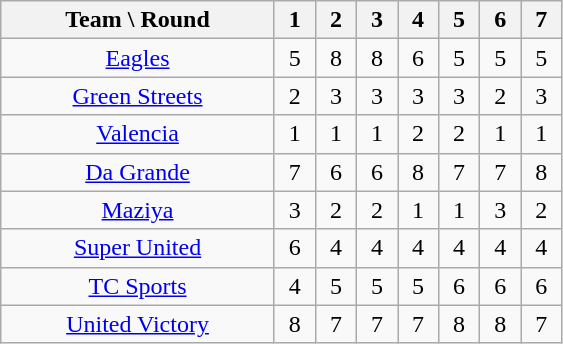<table class="wikitable sortable" style="text-align: center;">
<tr>
<th width="175">Team \ Round</th>
<th width="20">1</th>
<th width="20">2</th>
<th width="20">3</th>
<th width="20">4</th>
<th width="20">5</th>
<th width="20">6</th>
<th width="20">7</th>
</tr>
<tr>
<td><a href='#'>Eagles</a></td>
<td>5</td>
<td>8</td>
<td>8</td>
<td>6</td>
<td>5</td>
<td>5</td>
<td>5</td>
</tr>
<tr>
<td><a href='#'>Green Streets</a></td>
<td>2</td>
<td>3</td>
<td>3</td>
<td>3</td>
<td>3</td>
<td>2</td>
<td>3</td>
</tr>
<tr>
<td><a href='#'>Valencia</a></td>
<td>1</td>
<td>1</td>
<td>1</td>
<td>2</td>
<td>2</td>
<td>1</td>
<td>1</td>
</tr>
<tr>
<td><a href='#'>Da Grande</a></td>
<td>7</td>
<td>6</td>
<td>6</td>
<td>8</td>
<td>7</td>
<td>7</td>
<td>8</td>
</tr>
<tr>
<td><a href='#'>Maziya</a></td>
<td>3</td>
<td>2</td>
<td>2</td>
<td>1</td>
<td>1</td>
<td>3</td>
<td>2</td>
</tr>
<tr>
<td><a href='#'>Super United</a></td>
<td>6</td>
<td>4</td>
<td>4</td>
<td>4</td>
<td>4</td>
<td>4</td>
<td>4</td>
</tr>
<tr>
<td><a href='#'>TC Sports</a></td>
<td>4</td>
<td>5</td>
<td>5</td>
<td>5</td>
<td>6</td>
<td>6</td>
<td>6</td>
</tr>
<tr>
<td><a href='#'>United Victory</a></td>
<td>8</td>
<td>7</td>
<td>7</td>
<td>7</td>
<td>8</td>
<td>8</td>
<td>7</td>
</tr>
</table>
